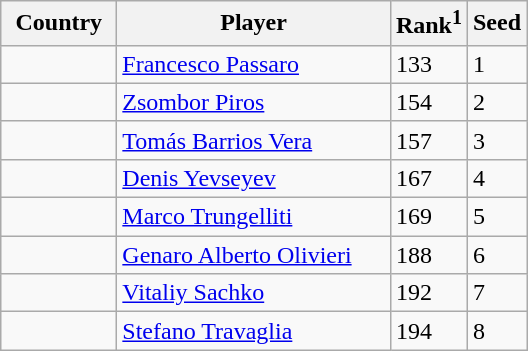<table class="sortable wikitable">
<tr>
<th width="70">Country</th>
<th width="175">Player</th>
<th>Rank<sup>1</sup></th>
<th>Seed</th>
</tr>
<tr>
<td></td>
<td><a href='#'>Francesco Passaro</a></td>
<td>133</td>
<td>1</td>
</tr>
<tr>
<td></td>
<td><a href='#'>Zsombor Piros</a></td>
<td>154</td>
<td>2</td>
</tr>
<tr>
<td></td>
<td><a href='#'>Tomás Barrios Vera</a></td>
<td>157</td>
<td>3</td>
</tr>
<tr>
<td></td>
<td><a href='#'>Denis Yevseyev</a></td>
<td>167</td>
<td>4</td>
</tr>
<tr>
<td></td>
<td><a href='#'>Marco Trungelliti</a></td>
<td>169</td>
<td>5</td>
</tr>
<tr>
<td></td>
<td><a href='#'>Genaro Alberto Olivieri</a></td>
<td>188</td>
<td>6</td>
</tr>
<tr>
<td></td>
<td><a href='#'>Vitaliy Sachko</a></td>
<td>192</td>
<td>7</td>
</tr>
<tr>
<td></td>
<td><a href='#'>Stefano Travaglia</a></td>
<td>194</td>
<td>8</td>
</tr>
</table>
